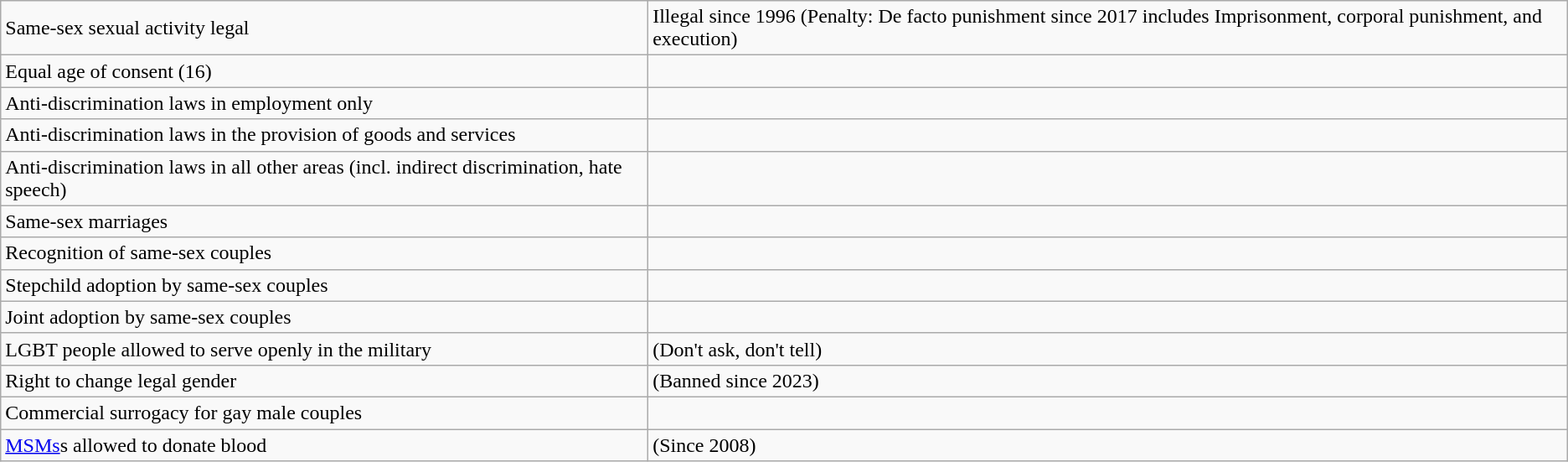<table class="wikitable">
<tr>
<td>Same-sex sexual activity legal</td>
<td> Illegal since 1996 (Penalty: De facto punishment since 2017 includes Imprisonment, corporal punishment, and execution)</td>
</tr>
<tr>
<td>Equal age of consent (16)</td>
<td></td>
</tr>
<tr>
<td>Anti-discrimination laws in employment only</td>
<td></td>
</tr>
<tr>
<td>Anti-discrimination laws in the provision of goods and services</td>
<td></td>
</tr>
<tr>
<td>Anti-discrimination laws in all other areas (incl. indirect discrimination, hate speech)</td>
<td></td>
</tr>
<tr>
<td>Same-sex marriages</td>
<td></td>
</tr>
<tr>
<td>Recognition of same-sex couples</td>
<td></td>
</tr>
<tr>
<td>Stepchild adoption by same-sex couples</td>
<td></td>
</tr>
<tr>
<td>Joint adoption by same-sex couples</td>
<td></td>
</tr>
<tr>
<td>LGBT people allowed to serve openly in the military</td>
<td> (Don't ask, don't tell)</td>
</tr>
<tr>
<td>Right to change legal gender</td>
<td> (Banned since 2023)</td>
</tr>
<tr>
<td>Commercial surrogacy for gay male couples</td>
<td></td>
</tr>
<tr>
<td><a href='#'>MSMs</a>s allowed to donate blood</td>
<td> (Since 2008)</td>
</tr>
</table>
